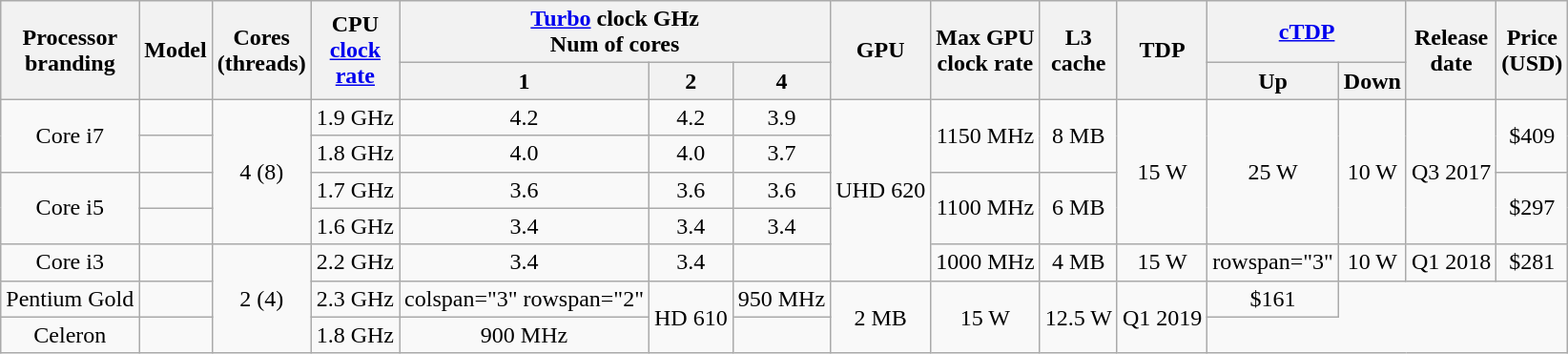<table class="wikitable sortable" style="text-align: center;">
<tr>
<th rowspan="2">Processor<br>branding</th>
<th rowspan="2">Model</th>
<th rowspan="2">Cores<br>(threads)</th>
<th rowspan="2">CPU<br><a href='#'>clock<br>rate</a></th>
<th colspan="3"><a href='#'>Turbo</a> clock GHz<br>Num of cores</th>
<th rowspan="2">GPU</th>
<th rowspan="2">Max GPU<br>clock rate</th>
<th rowspan="2">L3<br>cache</th>
<th rowspan="2">TDP</th>
<th colspan="2"><a href='#'>cTDP</a></th>
<th rowspan="2">Release<br>date</th>
<th rowspan="2">Price<br>(USD)</th>
</tr>
<tr>
<th>1</th>
<th>2</th>
<th>4</th>
<th>Up</th>
<th>Down</th>
</tr>
<tr>
<td rowspan="2">Core i7</td>
<td></td>
<td rowspan="4">4 (8)</td>
<td>1.9 GHz</td>
<td>4.2</td>
<td>4.2</td>
<td>3.9</td>
<td rowspan="5">UHD 620</td>
<td rowspan="2">1150 MHz</td>
<td rowspan="2">8 MB</td>
<td rowspan="4">15 W</td>
<td rowspan="4">25 W</td>
<td rowspan="4">10 W</td>
<td rowspan="4">Q3 2017</td>
<td rowspan="2">$409</td>
</tr>
<tr>
<td></td>
<td>1.8 GHz</td>
<td>4.0</td>
<td>4.0</td>
<td>3.7</td>
</tr>
<tr>
<td rowspan="2">Core i5</td>
<td></td>
<td>1.7 GHz</td>
<td>3.6</td>
<td>3.6</td>
<td>3.6</td>
<td rowspan="2">1100 MHz</td>
<td rowspan="2">6 MB</td>
<td rowspan="2">$297</td>
</tr>
<tr>
<td></td>
<td>1.6 GHz</td>
<td>3.4</td>
<td>3.4</td>
<td>3.4</td>
</tr>
<tr>
<td>Core i3</td>
<td></td>
<td rowspan="3">2 (4)</td>
<td>2.2 GHz</td>
<td>3.4</td>
<td>3.4</td>
<td></td>
<td>1000 MHz</td>
<td>4 MB</td>
<td>15 W</td>
<td>rowspan="3"</td>
<td>10 W</td>
<td>Q1 2018</td>
<td>$281</td>
</tr>
<tr>
<td>Pentium Gold</td>
<td></td>
<td>2.3 GHz</td>
<td>colspan="3" rowspan="2"</td>
<td rowspan="2">HD 610</td>
<td>950 MHz</td>
<td rowspan="2">2 MB</td>
<td rowspan="2">15 W</td>
<td rowspan="2">12.5 W</td>
<td rowspan="2">Q1 2019</td>
<td>$161</td>
</tr>
<tr>
<td>Celeron</td>
<td></td>
<td>1.8 GHz</td>
<td>900 MHz</td>
<td></td>
</tr>
</table>
